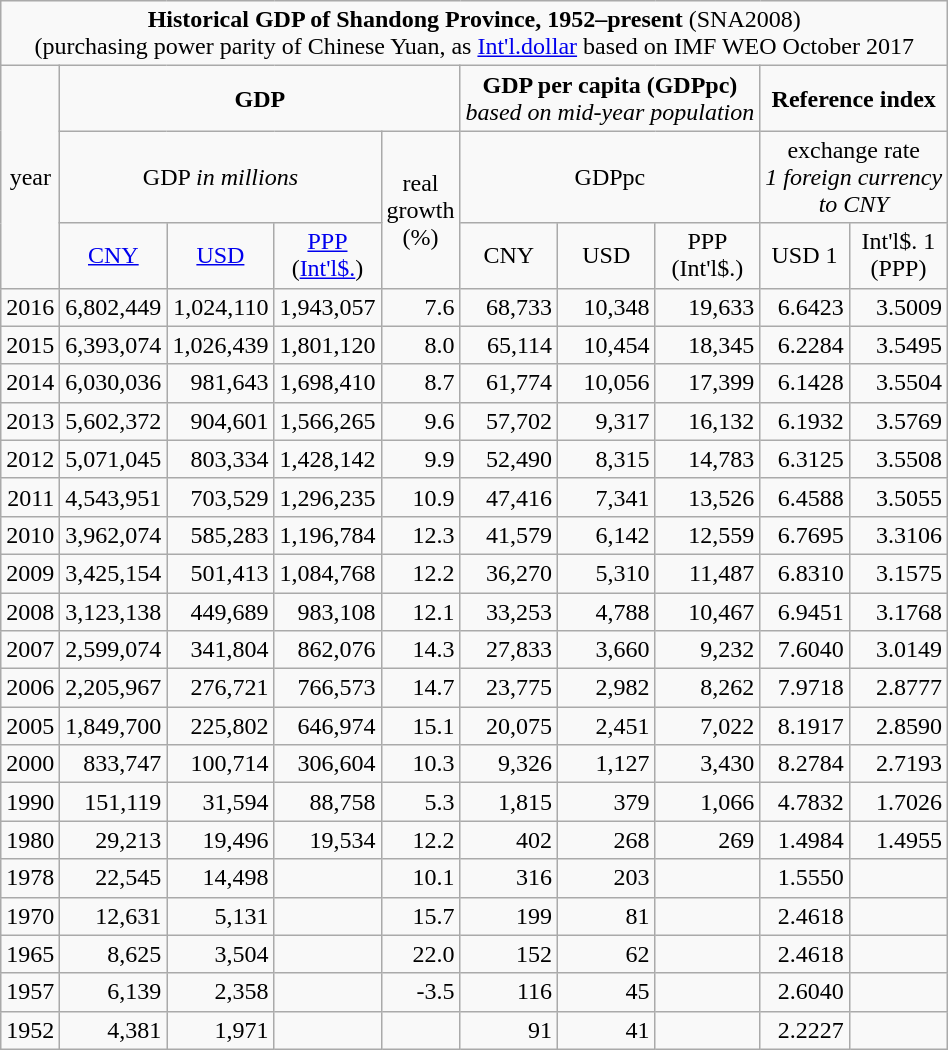<table class="wikitable sortable">
<tr>
<td align=center colspan=10><strong>Historical GDP of Shandong Province, 1952–present</strong> (SNA2008)<br>(purchasing power parity of Chinese Yuan, as <a href='#'>Int'l.dollar</a> based on IMF WEO October 2017</td>
</tr>
<tr align=center>
<td align=center rowspan=3>year</td>
<td align=center colspan=4><strong>GDP</strong></td>
<td align=center colspan=3><strong>GDP per capita (GDPpc)<br></strong> <em>based on mid-year population </em></td>
<td align=center colspan=2><strong>Reference index</strong></td>
</tr>
<tr align=center>
<td align=center colspan=3>GDP <em>in millions</em></td>
<td align=center rowspan=2>real<br>growth<br>(%)</td>
<td align=center colspan=3>GDPpc</td>
<td align=center colspan=2>exchange rate<br><em>1 foreign currency<br> to CNY </em></td>
</tr>
<tr align=center>
<td><a href='#'>CNY</a></td>
<td><a href='#'>USD</a></td>
<td><a href='#'>PPP</a><br>(<a href='#'>Int'l$.</a>)</td>
<td>CNY</td>
<td>USD</td>
<td>PPP<br>(Int'l$.)</td>
<td>USD 1</td>
<td>Int'l$. 1<br>(PPP)</td>
</tr>
<tr align=right>
<td>2016</td>
<td>6,802,449</td>
<td>1,024,110</td>
<td>1,943,057</td>
<td>7.6</td>
<td>68,733</td>
<td>10,348</td>
<td>19,633</td>
<td>6.6423</td>
<td>3.5009</td>
</tr>
<tr align=right>
<td>2015</td>
<td>6,393,074</td>
<td>1,026,439</td>
<td>1,801,120</td>
<td>8.0</td>
<td>65,114</td>
<td>10,454</td>
<td>18,345</td>
<td>6.2284</td>
<td>3.5495</td>
</tr>
<tr align=right>
<td>2014</td>
<td>6,030,036</td>
<td>981,643</td>
<td>1,698,410</td>
<td>8.7</td>
<td>61,774</td>
<td>10,056</td>
<td>17,399</td>
<td>6.1428</td>
<td>3.5504</td>
</tr>
<tr align=right>
<td>2013</td>
<td>5,602,372</td>
<td>904,601</td>
<td>1,566,265</td>
<td>9.6</td>
<td>57,702</td>
<td>9,317</td>
<td>16,132</td>
<td>6.1932</td>
<td>3.5769</td>
</tr>
<tr align=right>
<td>2012</td>
<td>5,071,045</td>
<td>803,334</td>
<td>1,428,142</td>
<td>9.9</td>
<td>52,490</td>
<td>8,315</td>
<td>14,783</td>
<td>6.3125</td>
<td>3.5508</td>
</tr>
<tr align=right>
<td>2011</td>
<td>4,543,951</td>
<td>703,529</td>
<td>1,296,235</td>
<td>10.9</td>
<td>47,416</td>
<td>7,341</td>
<td>13,526</td>
<td>6.4588</td>
<td>3.5055</td>
</tr>
<tr align=right>
<td>2010</td>
<td>3,962,074</td>
<td>585,283</td>
<td>1,196,784</td>
<td>12.3</td>
<td>41,579</td>
<td>6,142</td>
<td>12,559</td>
<td>6.7695</td>
<td>3.3106</td>
</tr>
<tr align=right>
<td>2009</td>
<td>3,425,154</td>
<td>501,413</td>
<td>1,084,768</td>
<td>12.2</td>
<td>36,270</td>
<td>5,310</td>
<td>11,487</td>
<td>6.8310</td>
<td>3.1575</td>
</tr>
<tr align=right>
<td>2008</td>
<td>3,123,138</td>
<td>449,689</td>
<td>983,108</td>
<td>12.1</td>
<td>33,253</td>
<td>4,788</td>
<td>10,467</td>
<td>6.9451</td>
<td>3.1768</td>
</tr>
<tr align=right>
<td>2007</td>
<td>2,599,074</td>
<td>341,804</td>
<td>862,076</td>
<td>14.3</td>
<td>27,833</td>
<td>3,660</td>
<td>9,232</td>
<td>7.6040</td>
<td>3.0149</td>
</tr>
<tr align=right>
<td>2006</td>
<td>2,205,967</td>
<td>276,721</td>
<td>766,573</td>
<td>14.7</td>
<td>23,775</td>
<td>2,982</td>
<td>8,262</td>
<td>7.9718</td>
<td>2.8777</td>
</tr>
<tr align=right>
<td>2005</td>
<td>1,849,700</td>
<td>225,802</td>
<td>646,974</td>
<td>15.1</td>
<td>20,075</td>
<td>2,451</td>
<td>7,022</td>
<td>8.1917</td>
<td>2.8590</td>
</tr>
<tr align=right>
<td>2000</td>
<td>833,747</td>
<td>100,714</td>
<td>306,604</td>
<td>10.3</td>
<td>9,326</td>
<td>1,127</td>
<td>3,430</td>
<td>8.2784</td>
<td>2.7193</td>
</tr>
<tr align=right>
<td>1990</td>
<td>151,119</td>
<td>31,594</td>
<td>88,758</td>
<td>5.3</td>
<td>1,815</td>
<td>379</td>
<td>1,066</td>
<td>4.7832</td>
<td>1.7026</td>
</tr>
<tr align=right>
<td>1980</td>
<td>29,213</td>
<td>19,496</td>
<td>19,534</td>
<td>12.2</td>
<td>402</td>
<td>268</td>
<td>269</td>
<td>1.4984</td>
<td>1.4955</td>
</tr>
<tr align=right>
<td>1978</td>
<td>22,545</td>
<td>14,498</td>
<td></td>
<td>10.1</td>
<td>316</td>
<td>203</td>
<td></td>
<td>1.5550</td>
<td></td>
</tr>
<tr align=right>
<td>1970</td>
<td>12,631</td>
<td>5,131</td>
<td></td>
<td>15.7</td>
<td>199</td>
<td>81</td>
<td></td>
<td>2.4618</td>
<td></td>
</tr>
<tr align=right>
<td>1965</td>
<td>8,625</td>
<td>3,504</td>
<td></td>
<td>22.0</td>
<td>152</td>
<td>62</td>
<td></td>
<td>2.4618</td>
<td></td>
</tr>
<tr align=right>
<td>1957</td>
<td>6,139</td>
<td>2,358</td>
<td></td>
<td>-3.5</td>
<td>116</td>
<td>45</td>
<td></td>
<td>2.6040</td>
<td></td>
</tr>
<tr align=right>
<td>1952</td>
<td>4,381</td>
<td>1,971</td>
<td></td>
<td></td>
<td>91</td>
<td>41</td>
<td></td>
<td>2.2227</td>
<td></td>
</tr>
</table>
